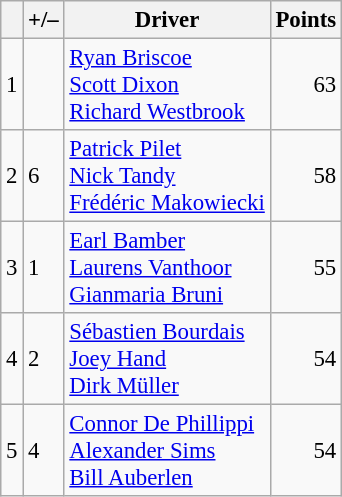<table class="wikitable" style="font-size: 95%;">
<tr>
<th scope="col"></th>
<th scope="col">+/–</th>
<th scope="col">Driver</th>
<th scope="col">Points</th>
</tr>
<tr>
<td align=center>1</td>
<td align="left"></td>
<td> <a href='#'>Ryan Briscoe</a><br> <a href='#'>Scott Dixon</a><br> <a href='#'>Richard Westbrook</a></td>
<td align=right>63</td>
</tr>
<tr>
<td align=center>2</td>
<td align="left"> 6</td>
<td> <a href='#'>Patrick Pilet</a><br> <a href='#'>Nick Tandy</a><br> <a href='#'>Frédéric Makowiecki</a></td>
<td align=right>58</td>
</tr>
<tr>
<td align=center>3</td>
<td align="left"> 1</td>
<td> <a href='#'>Earl Bamber</a><br> <a href='#'>Laurens Vanthoor</a><br> <a href='#'>Gianmaria Bruni</a></td>
<td align=right>55</td>
</tr>
<tr>
<td align=center>4</td>
<td align="left"> 2</td>
<td> <a href='#'>Sébastien Bourdais</a><br> <a href='#'>Joey Hand</a><br> <a href='#'>Dirk Müller</a></td>
<td align=right>54</td>
</tr>
<tr>
<td align=center>5</td>
<td align="left"> 4</td>
<td> <a href='#'>Connor De Phillippi</a><br> <a href='#'>Alexander Sims</a><br> <a href='#'>Bill Auberlen</a><br></td>
<td align=right>54</td>
</tr>
</table>
